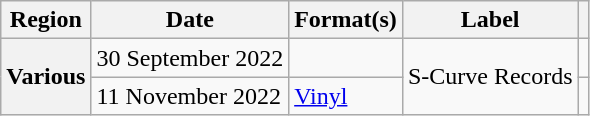<table class="wikitable sortable plainrowheaders">
<tr>
<th scope="col">Region</th>
<th scope="col">Date</th>
<th scope="col">Format(s)</th>
<th scope="col">Label</th>
<th scope="col"></th>
</tr>
<tr>
<th rowspan="2" scope="row">Various</th>
<td>30 September 2022</td>
<td></td>
<td rowspan="2">S-Curve Records</td>
<td></td>
</tr>
<tr>
<td>11 November 2022</td>
<td><a href='#'>Vinyl</a></td>
<td></td>
</tr>
</table>
